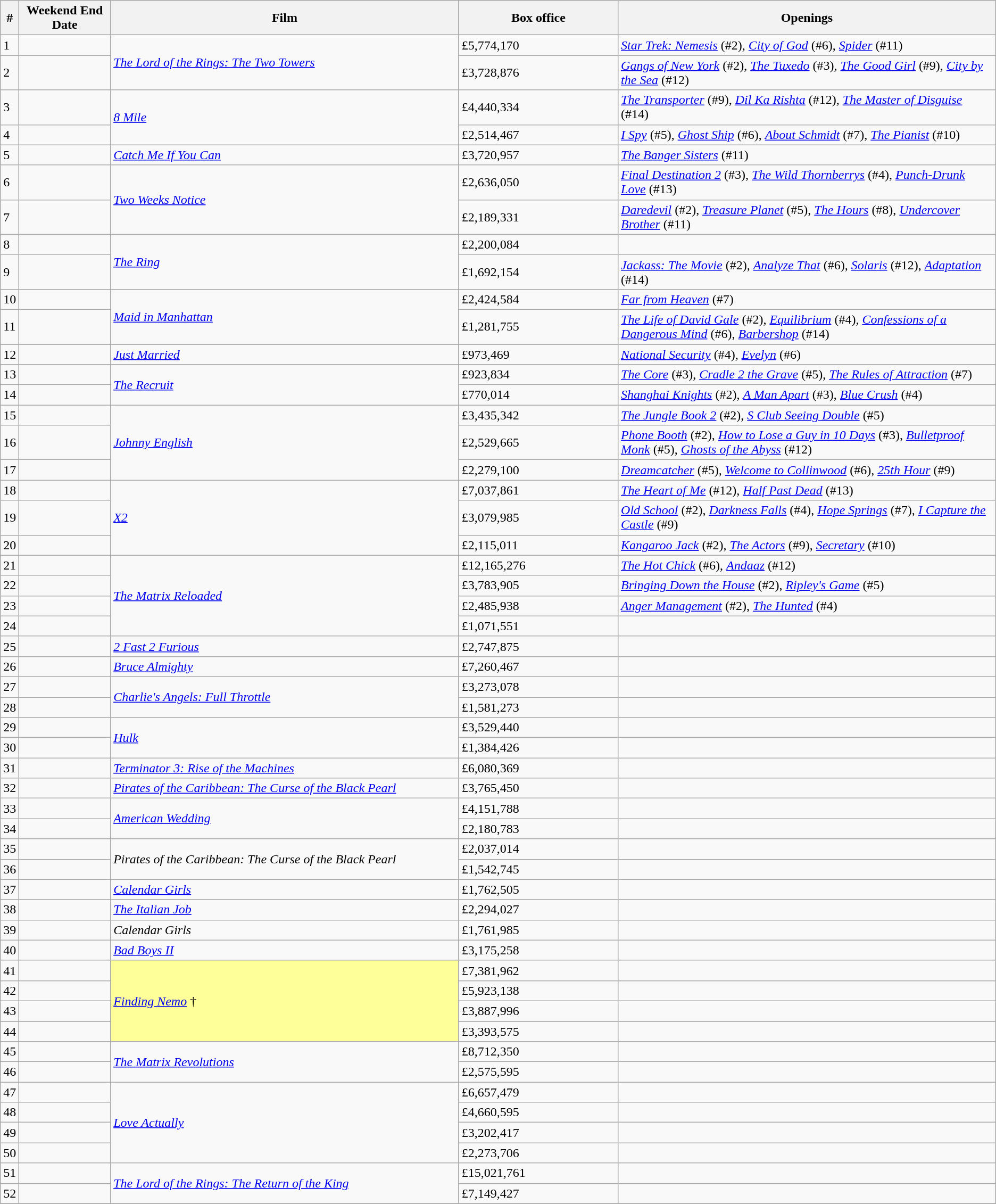<table class="wikitable sortable">
<tr>
<th abbr="Week">#</th>
<th abbr="Date" style="Hellowidth:130px">Weekend End Date</th>
<th width="35%">Film</th>
<th width="16%">Box office</th>
<th>Openings</th>
</tr>
<tr>
<td>1</td>
<td></td>
<td rowspan="2"><em><a href='#'>The Lord of the Rings: The Two Towers</a></em></td>
<td>£5,774,170</td>
<td><em><a href='#'>Star Trek: Nemesis</a></em> (#2), <em><a href='#'>City of God</a></em> (#6), <em><a href='#'>Spider</a></em> (#11)</td>
</tr>
<tr>
<td>2</td>
<td></td>
<td>£3,728,876</td>
<td><em><a href='#'>Gangs of New York</a></em> (#2), <em><a href='#'>The Tuxedo</a></em> (#3), <em><a href='#'>The Good Girl</a></em> (#9), <em><a href='#'>City by the Sea</a></em> (#12)</td>
</tr>
<tr>
<td>3</td>
<td></td>
<td rowspan="2"><em><a href='#'>8 Mile</a></em></td>
<td>£4,440,334</td>
<td><em><a href='#'>The Transporter</a></em> (#9), <em><a href='#'>Dil Ka Rishta</a></em> (#12), <em><a href='#'>The Master of Disguise</a></em> (#14)</td>
</tr>
<tr>
<td>4</td>
<td></td>
<td>£2,514,467</td>
<td><em><a href='#'>I Spy</a></em> (#5), <em><a href='#'>Ghost Ship</a></em> (#6), <em><a href='#'>About Schmidt</a></em> (#7), <em><a href='#'>The Pianist</a></em> (#10)</td>
</tr>
<tr>
<td>5</td>
<td></td>
<td><em><a href='#'>Catch Me If You Can</a></em></td>
<td>£3,720,957</td>
<td><em><a href='#'>The Banger Sisters</a></em> (#11)</td>
</tr>
<tr>
<td>6</td>
<td></td>
<td rowspan="2"><em><a href='#'>Two Weeks Notice</a></em></td>
<td>£2,636,050</td>
<td><em><a href='#'>Final Destination 2</a></em> (#3), <em><a href='#'>The Wild Thornberrys</a></em> (#4), <em><a href='#'>Punch-Drunk Love</a></em> (#13)</td>
</tr>
<tr>
<td>7</td>
<td></td>
<td>£2,189,331</td>
<td><em><a href='#'>Daredevil</a></em> (#2), <em><a href='#'>Treasure Planet</a></em> (#5), <em><a href='#'>The Hours</a></em> (#8), <em><a href='#'>Undercover Brother</a></em> (#11)</td>
</tr>
<tr>
<td>8</td>
<td></td>
<td rowspan="2"><em><a href='#'>The Ring</a></em></td>
<td>£2,200,084</td>
<td></td>
</tr>
<tr>
<td>9</td>
<td></td>
<td>£1,692,154</td>
<td><em><a href='#'>Jackass: The Movie</a></em> (#2), <em><a href='#'>Analyze That</a></em> (#6), <em><a href='#'>Solaris</a></em> (#12), <em><a href='#'>Adaptation</a></em> (#14)</td>
</tr>
<tr>
<td>10</td>
<td></td>
<td rowspan="2"><em><a href='#'>Maid in Manhattan</a></em></td>
<td>£2,424,584</td>
<td><em><a href='#'>Far from Heaven</a></em> (#7)</td>
</tr>
<tr>
<td>11</td>
<td></td>
<td>£1,281,755</td>
<td><em><a href='#'>The Life of David Gale</a></em> (#2), <em><a href='#'>Equilibrium</a></em> (#4), <em><a href='#'>Confessions of a Dangerous Mind</a></em> (#6), <em><a href='#'>Barbershop</a></em> (#14)</td>
</tr>
<tr>
<td>12</td>
<td></td>
<td><em><a href='#'>Just Married</a></em></td>
<td>£973,469</td>
<td><em><a href='#'>National Security</a></em> (#4), <em><a href='#'>Evelyn</a></em> (#6)</td>
</tr>
<tr>
<td>13</td>
<td></td>
<td rowspan="2"><em><a href='#'>The Recruit</a></em></td>
<td>£923,834</td>
<td><em><a href='#'>The Core</a></em> (#3), <em><a href='#'>Cradle 2 the Grave</a></em> (#5), <em><a href='#'>The Rules of Attraction</a></em> (#7)</td>
</tr>
<tr>
<td>14</td>
<td></td>
<td>£770,014</td>
<td><em><a href='#'>Shanghai Knights</a></em> (#2), <em><a href='#'>A Man Apart</a></em> (#3), <em><a href='#'>Blue Crush</a></em> (#4)</td>
</tr>
<tr>
<td>15</td>
<td></td>
<td rowspan="3"><em><a href='#'>Johnny English</a></em></td>
<td>£3,435,342</td>
<td><em><a href='#'>The Jungle Book 2</a></em> (#2), <em><a href='#'>S Club Seeing Double</a></em> (#5)</td>
</tr>
<tr>
<td>16</td>
<td></td>
<td>£2,529,665</td>
<td><em><a href='#'>Phone Booth</a></em> (#2), <em><a href='#'>How to Lose a Guy in 10 Days</a></em> (#3), <em><a href='#'>Bulletproof Monk</a></em> (#5), <em><a href='#'>Ghosts of the Abyss</a></em> (#12)</td>
</tr>
<tr>
<td>17</td>
<td></td>
<td>£2,279,100</td>
<td><em><a href='#'>Dreamcatcher</a></em> (#5), <em><a href='#'>Welcome to Collinwood</a></em> (#6), <em><a href='#'>25th Hour</a></em> (#9)</td>
</tr>
<tr>
<td>18</td>
<td></td>
<td rowspan="3"><em><a href='#'>X2</a></em></td>
<td>£7,037,861</td>
<td><em><a href='#'>The Heart of Me</a></em> (#12), <em><a href='#'>Half Past Dead</a></em> (#13)</td>
</tr>
<tr>
<td>19</td>
<td></td>
<td>£3,079,985</td>
<td><em><a href='#'>Old School</a></em> (#2), <em><a href='#'>Darkness Falls</a></em> (#4), <em><a href='#'>Hope Springs</a></em> (#7), <em><a href='#'>I Capture the Castle</a></em> (#9)</td>
</tr>
<tr>
<td>20</td>
<td></td>
<td>£2,115,011</td>
<td><em><a href='#'>Kangaroo Jack</a></em> (#2), <em><a href='#'>The Actors</a></em> (#9), <em><a href='#'>Secretary</a></em> (#10)</td>
</tr>
<tr>
<td>21</td>
<td></td>
<td rowspan="4"><em><a href='#'>The Matrix Reloaded</a></em></td>
<td>£12,165,276</td>
<td><em><a href='#'>The Hot Chick</a></em> (#6), <em><a href='#'>Andaaz</a></em> (#12)</td>
</tr>
<tr>
<td>22</td>
<td></td>
<td>£3,783,905</td>
<td><em><a href='#'>Bringing Down the House</a></em> (#2), <em><a href='#'>Ripley's Game</a></em> (#5)</td>
</tr>
<tr>
<td>23</td>
<td></td>
<td>£2,485,938</td>
<td><em><a href='#'>Anger Management</a></em> (#2), <em><a href='#'>The Hunted</a></em> (#4)</td>
</tr>
<tr>
<td>24</td>
<td></td>
<td>£1,071,551</td>
<td></td>
</tr>
<tr>
<td>25</td>
<td></td>
<td><em><a href='#'>2 Fast 2 Furious</a></em></td>
<td>£2,747,875</td>
<td></td>
</tr>
<tr>
<td>26</td>
<td></td>
<td><em><a href='#'>Bruce Almighty</a></em></td>
<td>£7,260,467</td>
<td></td>
</tr>
<tr>
<td>27</td>
<td></td>
<td rowspan="2"><em><a href='#'>Charlie's Angels: Full Throttle</a></em></td>
<td>£3,273,078</td>
<td></td>
</tr>
<tr>
<td>28</td>
<td></td>
<td>£1,581,273</td>
<td></td>
</tr>
<tr>
<td>29</td>
<td></td>
<td rowspan="2"><em><a href='#'>Hulk</a></em></td>
<td>£3,529,440</td>
<td></td>
</tr>
<tr>
<td>30</td>
<td></td>
<td>£1,384,426</td>
<td></td>
</tr>
<tr>
<td>31</td>
<td></td>
<td><em><a href='#'>Terminator 3: Rise of the Machines</a></em></td>
<td>£6,080,369</td>
<td></td>
</tr>
<tr>
<td>32</td>
<td></td>
<td><em><a href='#'>Pirates of the Caribbean: The Curse of the Black Pearl</a></em></td>
<td>£3,765,450</td>
<td></td>
</tr>
<tr>
<td>33</td>
<td></td>
<td rowspan="2"><em><a href='#'>American Wedding</a></em></td>
<td>£4,151,788</td>
<td></td>
</tr>
<tr>
<td>34</td>
<td></td>
<td>£2,180,783</td>
<td></td>
</tr>
<tr>
<td>35</td>
<td></td>
<td rowspan="2"><em>Pirates of the Caribbean: The Curse of the Black Pearl</em></td>
<td>£2,037,014</td>
<td></td>
</tr>
<tr>
<td>36</td>
<td></td>
<td>£1,542,745</td>
<td></td>
</tr>
<tr>
<td>37</td>
<td></td>
<td><em><a href='#'>Calendar Girls</a></em></td>
<td>£1,762,505</td>
<td></td>
</tr>
<tr>
<td>38</td>
<td></td>
<td><em><a href='#'>The Italian Job</a></em></td>
<td>£2,294,027</td>
<td></td>
</tr>
<tr>
<td>39</td>
<td></td>
<td><em>Calendar Girls</em></td>
<td>£1,761,985</td>
<td></td>
</tr>
<tr>
<td>40</td>
<td></td>
<td><em><a href='#'>Bad Boys II</a></em></td>
<td>£3,175,258</td>
<td></td>
</tr>
<tr>
<td>41</td>
<td></td>
<td rowspan="4" style="background-color:#FFFF99"><em><a href='#'>Finding Nemo</a></em> †</td>
<td>£7,381,962</td>
<td></td>
</tr>
<tr>
<td>42</td>
<td></td>
<td>£5,923,138</td>
<td></td>
</tr>
<tr>
<td>43</td>
<td></td>
<td>£3,887,996</td>
<td></td>
</tr>
<tr>
<td>44</td>
<td></td>
<td>£3,393,575</td>
<td></td>
</tr>
<tr>
<td>45</td>
<td></td>
<td rowspan="2"><em><a href='#'>The Matrix Revolutions</a></em></td>
<td>£8,712,350</td>
<td></td>
</tr>
<tr>
<td>46</td>
<td></td>
<td>£2,575,595</td>
<td></td>
</tr>
<tr>
<td>47</td>
<td></td>
<td rowspan="4"><em><a href='#'>Love Actually</a></em></td>
<td>£6,657,479</td>
<td></td>
</tr>
<tr>
<td>48</td>
<td></td>
<td>£4,660,595</td>
<td></td>
</tr>
<tr>
<td>49</td>
<td></td>
<td>£3,202,417</td>
<td></td>
</tr>
<tr>
<td>50</td>
<td></td>
<td>£2,273,706</td>
<td></td>
</tr>
<tr>
<td>51</td>
<td></td>
<td rowspan="2"><em><a href='#'>The Lord of the Rings: The Return of the King</a></em></td>
<td>£15,021,761</td>
<td></td>
</tr>
<tr>
<td>52</td>
<td></td>
<td>£7,149,427</td>
<td></td>
</tr>
<tr>
</tr>
</table>
